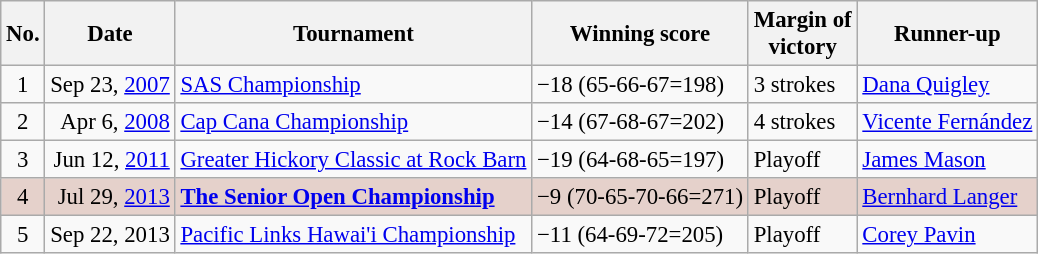<table class="wikitable" style="font-size:95%;">
<tr>
<th>No.</th>
<th>Date</th>
<th>Tournament</th>
<th>Winning score</th>
<th>Margin of<br>victory</th>
<th>Runner-up</th>
</tr>
<tr>
<td align=center>1</td>
<td align=right>Sep 23, <a href='#'>2007</a></td>
<td><a href='#'>SAS Championship</a></td>
<td>−18 (65-66-67=198)</td>
<td>3 strokes</td>
<td> <a href='#'>Dana Quigley</a></td>
</tr>
<tr>
<td align=center>2</td>
<td align=right>Apr 6, <a href='#'>2008</a></td>
<td><a href='#'>Cap Cana Championship</a></td>
<td>−14 (67-68-67=202)</td>
<td>4 strokes</td>
<td> <a href='#'>Vicente Fernández</a></td>
</tr>
<tr>
<td align=center>3</td>
<td align=right>Jun 12, <a href='#'>2011</a></td>
<td><a href='#'>Greater Hickory Classic at Rock Barn</a></td>
<td>−19 (64-68-65=197)</td>
<td>Playoff</td>
<td> <a href='#'>James Mason</a></td>
</tr>
<tr style="background:#e5d1cb;">
<td align=center>4</td>
<td align=right>Jul 29, <a href='#'>2013</a></td>
<td><strong><a href='#'>The Senior Open Championship</a></strong></td>
<td>−9 (70-65-70-66=271)</td>
<td>Playoff</td>
<td> <a href='#'>Bernhard Langer</a></td>
</tr>
<tr>
<td Align=center>5</td>
<td align=right>Sep 22, 2013</td>
<td><a href='#'>Pacific Links Hawai'i Championship</a></td>
<td>−11 (64-69-72=205)</td>
<td>Playoff</td>
<td> <a href='#'>Corey Pavin</a></td>
</tr>
</table>
